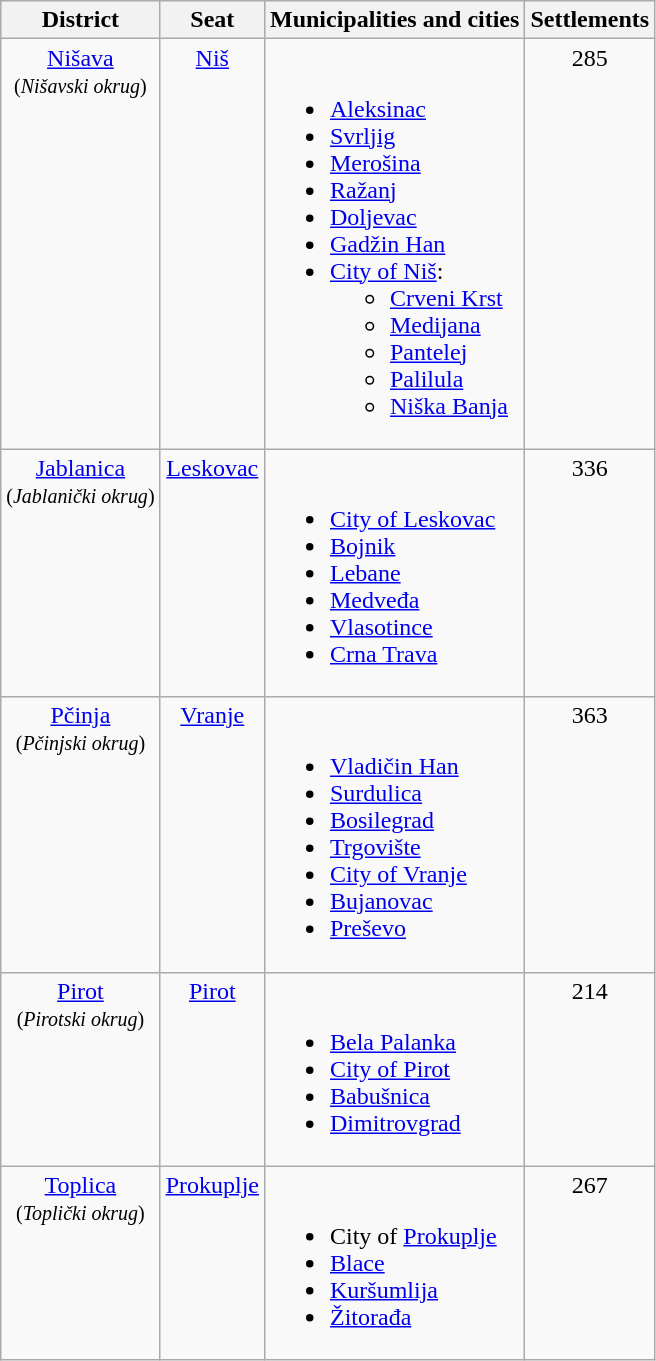<table class="wikitable sortable">
<tr>
<th>District</th>
<th>Seat</th>
<th>Municipalities and cities</th>
<th>Settlements</th>
</tr>
<tr valign="top" align="center">
<td><a href='#'>Nišava</a><br><small>(<em>Nišavski okrug</em>)</small><br></td>
<td><a href='#'>Niš</a></td>
<td align="left"><br><ul><li><a href='#'>Aleksinac</a></li><li><a href='#'>Svrljig</a></li><li><a href='#'>Merošina</a></li><li><a href='#'>Ražanj</a></li><li><a href='#'>Doljevac</a></li><li><a href='#'>Gadžin Han</a></li><li><a href='#'>City of Niš</a>:<ul><li><a href='#'>Crveni Krst</a></li><li><a href='#'>Medijana</a></li><li><a href='#'>Pantelej</a></li><li><a href='#'>Palilula</a></li><li><a href='#'>Niška Banja</a></li></ul></li></ul></td>
<td>285</td>
</tr>
<tr valign="top" align="center">
<td><a href='#'>Jablanica</a><br><small>(<em>Jablanički okrug</em>)</small><br></td>
<td><a href='#'>Leskovac</a></td>
<td align="left"><br><ul><li><a href='#'>City of Leskovac</a></li><li><a href='#'>Bojnik</a></li><li><a href='#'>Lebane</a></li><li><a href='#'>Medveđa</a></li><li><a href='#'>Vlasotince</a></li><li><a href='#'>Crna Trava</a></li></ul></td>
<td>336</td>
</tr>
<tr valign="top" align="center">
<td><a href='#'>Pčinja</a><br><small>(<em>Pčinjski okrug</em>)</small><br></td>
<td><a href='#'>Vranje</a></td>
<td align="left"><br><ul><li><a href='#'>Vladičin Han</a></li><li><a href='#'>Surdulica</a></li><li><a href='#'>Bosilegrad</a></li><li><a href='#'>Trgovište</a></li><li><a href='#'>City of Vranje</a></li><li><a href='#'>Bujanovac</a></li><li><a href='#'>Preševo</a></li></ul></td>
<td>363</td>
</tr>
<tr valign="top" align="center">
<td><a href='#'>Pirot</a><br><small>(<em>Pirotski okrug</em>)</small><br></td>
<td><a href='#'>Pirot</a></td>
<td align="left"><br><ul><li><a href='#'>Bela Palanka</a></li><li><a href='#'>City of Pirot</a></li><li><a href='#'>Babušnica</a></li><li><a href='#'>Dimitrovgrad</a></li></ul></td>
<td>214</td>
</tr>
<tr valign="top" align="center">
<td><a href='#'>Toplica</a><br><small>(<em>Toplički okrug</em>)</small><br></td>
<td><a href='#'>Prokuplje</a></td>
<td align="left"><br><ul><li>City of <a href='#'>Prokuplje</a></li><li><a href='#'>Blace</a></li><li><a href='#'>Kuršumlija</a></li><li><a href='#'>Žitorađa</a></li></ul></td>
<td>267</td>
</tr>
</table>
